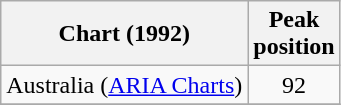<table class="wikitable sortable">
<tr>
<th>Chart (1992)</th>
<th>Peak<br>position</th>
</tr>
<tr>
<td>Australia (<a href='#'>ARIA Charts</a>)</td>
<td style="text-align:center;">92</td>
</tr>
<tr>
</tr>
</table>
